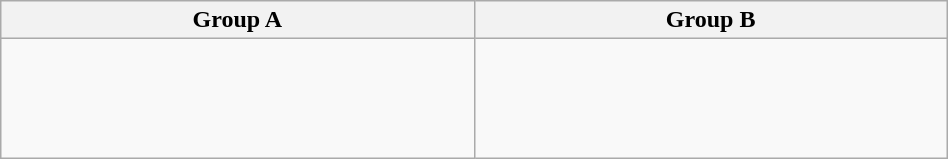<table class="wikitable" width=50%>
<tr>
<th width=50%>Group A</th>
<th width=50%>Group B</th>
</tr>
<tr>
<td valign=top><br><br>
<br>
</td>
<td valign=top><br><br>
<br>
<br>
</td>
</tr>
</table>
